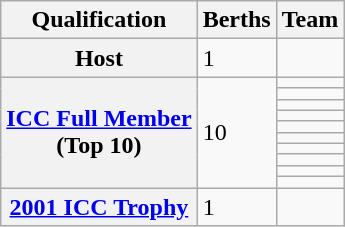<table class="wikitable">
<tr>
<th>Qualification</th>
<th>Berths</th>
<th>Team</th>
</tr>
<tr>
<th>Host</th>
<td>1</td>
<td></td>
</tr>
<tr>
<th rowspan="10"><a href='#'>ICC Full Member</a><br>(Top 10)</th>
<td rowspan="10">10</td>
<td></td>
</tr>
<tr>
<td></td>
</tr>
<tr>
<td></td>
</tr>
<tr>
<td></td>
</tr>
<tr>
<td></td>
</tr>
<tr>
<td></td>
</tr>
<tr>
<td></td>
</tr>
<tr>
<td></td>
</tr>
<tr>
<td></td>
</tr>
<tr>
<td></td>
</tr>
<tr>
<th><a href='#'>2001 ICC Trophy</a></th>
<td>1</td>
<td></td>
</tr>
</table>
